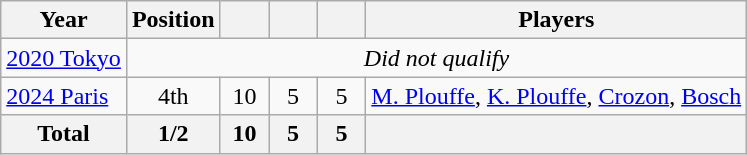<table class="wikitable" style="text-align: center;">
<tr>
<th>Year</th>
<th>Position</th>
<th width=25px></th>
<th width=25px></th>
<th width=25px></th>
<th>Players</th>
</tr>
<tr>
<td style="text-align: left;"> <a href='#'>2020 Tokyo</a></td>
<td colspan=5><em>Did not qualify</em></td>
</tr>
<tr>
<td style="text-align: left;"> <a href='#'>2024 Paris</a></td>
<td>4th</td>
<td>10</td>
<td>5</td>
<td>5</td>
<td><a href='#'>M. Plouffe</a>, <a href='#'>K. Plouffe</a>, <a href='#'>Crozon</a>, <a href='#'>Bosch</a></td>
</tr>
<tr>
<th>Total</th>
<th>1/2</th>
<th>10</th>
<th>5</th>
<th>5</th>
<th></th>
</tr>
</table>
